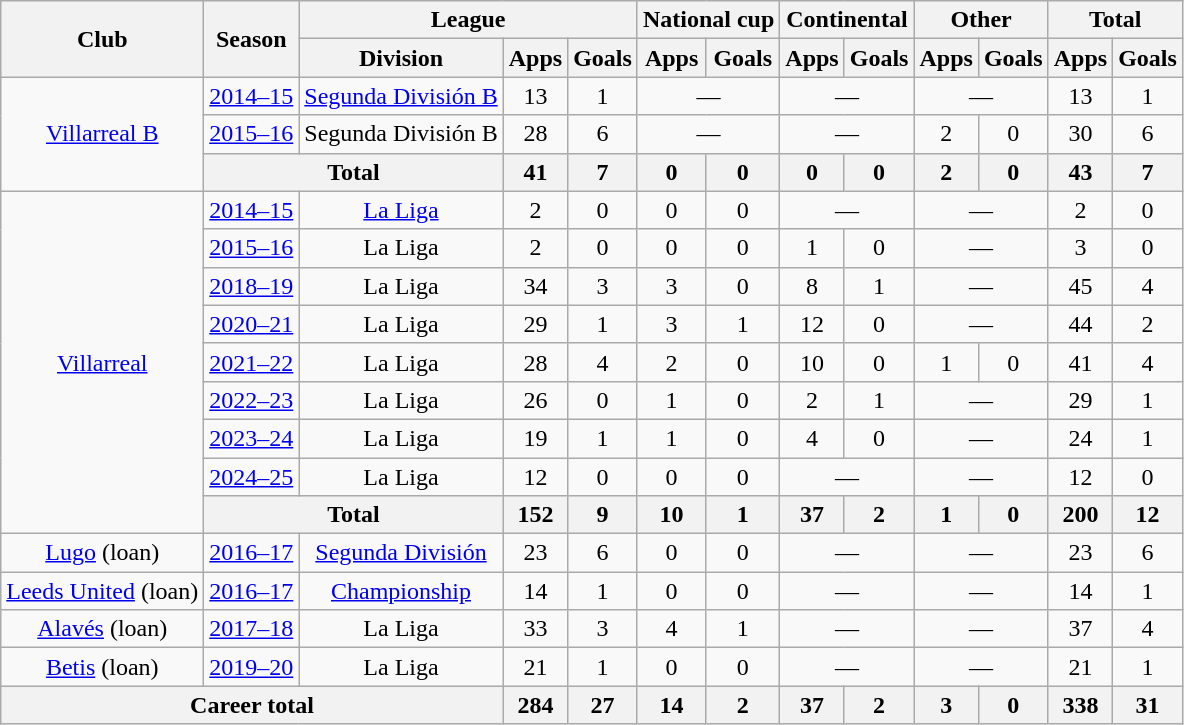<table class="wikitable" style="text-align:center">
<tr>
<th rowspan="2">Club</th>
<th rowspan="2">Season</th>
<th colspan="3">League</th>
<th colspan="2">National cup</th>
<th colspan="2">Continental</th>
<th colspan="2">Other</th>
<th colspan="2">Total</th>
</tr>
<tr>
<th>Division</th>
<th>Apps</th>
<th>Goals</th>
<th>Apps</th>
<th>Goals</th>
<th>Apps</th>
<th>Goals</th>
<th>Apps</th>
<th>Goals</th>
<th>Apps</th>
<th>Goals</th>
</tr>
<tr>
<td rowspan="3"><a href='#'>Villarreal B</a></td>
<td><a href='#'>2014–15</a></td>
<td><a href='#'>Segunda División B</a></td>
<td>13</td>
<td>1</td>
<td colspan="2">—</td>
<td colspan="2">—</td>
<td colspan="2">—</td>
<td>13</td>
<td>1</td>
</tr>
<tr>
<td><a href='#'>2015–16</a></td>
<td>Segunda División B</td>
<td>28</td>
<td>6</td>
<td colspan="2">—</td>
<td colspan="2">—</td>
<td>2</td>
<td>0</td>
<td>30</td>
<td>6</td>
</tr>
<tr>
<th colspan="2">Total</th>
<th>41</th>
<th>7</th>
<th>0</th>
<th>0</th>
<th>0</th>
<th>0</th>
<th>2</th>
<th>0</th>
<th>43</th>
<th>7</th>
</tr>
<tr>
<td rowspan="9"><a href='#'>Villarreal</a></td>
<td><a href='#'>2014–15</a></td>
<td><a href='#'>La Liga</a></td>
<td>2</td>
<td>0</td>
<td>0</td>
<td>0</td>
<td colspan="2">—</td>
<td colspan="2">—</td>
<td>2</td>
<td>0</td>
</tr>
<tr>
<td><a href='#'>2015–16</a></td>
<td>La Liga</td>
<td>2</td>
<td>0</td>
<td>0</td>
<td>0</td>
<td>1</td>
<td>0</td>
<td colspan="2">—</td>
<td>3</td>
<td>0</td>
</tr>
<tr>
<td><a href='#'>2018–19</a></td>
<td>La Liga</td>
<td>34</td>
<td>3</td>
<td>3</td>
<td>0</td>
<td>8</td>
<td>1</td>
<td colspan="2">—</td>
<td>45</td>
<td>4</td>
</tr>
<tr>
<td><a href='#'>2020–21</a></td>
<td>La Liga</td>
<td>29</td>
<td>1</td>
<td>3</td>
<td>1</td>
<td>12</td>
<td>0</td>
<td colspan="2">—</td>
<td>44</td>
<td>2</td>
</tr>
<tr>
<td><a href='#'>2021–22</a></td>
<td>La Liga</td>
<td>28</td>
<td>4</td>
<td>2</td>
<td>0</td>
<td>10</td>
<td>0</td>
<td>1</td>
<td>0</td>
<td>41</td>
<td>4</td>
</tr>
<tr>
<td><a href='#'>2022–23</a></td>
<td>La Liga</td>
<td>26</td>
<td>0</td>
<td>1</td>
<td>0</td>
<td>2</td>
<td>1</td>
<td colspan="2">—</td>
<td>29</td>
<td>1</td>
</tr>
<tr>
<td><a href='#'>2023–24</a></td>
<td>La Liga</td>
<td>19</td>
<td>1</td>
<td>1</td>
<td>0</td>
<td>4</td>
<td>0</td>
<td colspan="2">—</td>
<td>24</td>
<td>1</td>
</tr>
<tr>
<td><a href='#'>2024–25</a></td>
<td>La Liga</td>
<td>12</td>
<td>0</td>
<td>0</td>
<td>0</td>
<td colspan="2">—</td>
<td colspan="2">—</td>
<td>12</td>
<td>0</td>
</tr>
<tr>
<th colspan="2">Total</th>
<th>152</th>
<th>9</th>
<th>10</th>
<th>1</th>
<th>37</th>
<th>2</th>
<th>1</th>
<th>0</th>
<th>200</th>
<th>12</th>
</tr>
<tr>
<td><a href='#'>Lugo</a> (loan)</td>
<td><a href='#'>2016–17</a></td>
<td><a href='#'>Segunda División</a></td>
<td>23</td>
<td>6</td>
<td>0</td>
<td>0</td>
<td colspan="2">—</td>
<td colspan="2">—</td>
<td>23</td>
<td>6</td>
</tr>
<tr>
<td><a href='#'>Leeds United</a> (loan)</td>
<td><a href='#'>2016–17</a></td>
<td><a href='#'>Championship</a></td>
<td>14</td>
<td>1</td>
<td>0</td>
<td>0</td>
<td colspan="2">—</td>
<td colspan="2">—</td>
<td>14</td>
<td>1</td>
</tr>
<tr>
<td><a href='#'>Alavés</a> (loan)</td>
<td><a href='#'>2017–18</a></td>
<td>La Liga</td>
<td>33</td>
<td>3</td>
<td>4</td>
<td>1</td>
<td colspan="2">—</td>
<td colspan="2">—</td>
<td>37</td>
<td>4</td>
</tr>
<tr>
<td><a href='#'>Betis</a> (loan)</td>
<td><a href='#'>2019–20</a></td>
<td>La Liga</td>
<td>21</td>
<td>1</td>
<td>0</td>
<td>0</td>
<td colspan="2">—</td>
<td colspan="2">—</td>
<td>21</td>
<td>1</td>
</tr>
<tr>
<th colspan="3">Career total</th>
<th>284</th>
<th>27</th>
<th>14</th>
<th>2</th>
<th>37</th>
<th>2</th>
<th>3</th>
<th>0</th>
<th>338</th>
<th>31</th>
</tr>
</table>
